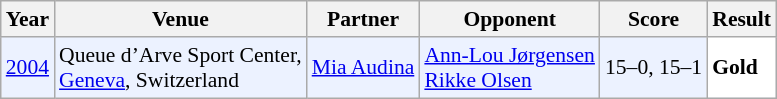<table class="sortable wikitable" style="font-size: 90%;">
<tr>
<th>Year</th>
<th>Venue</th>
<th>Partner</th>
<th>Opponent</th>
<th>Score</th>
<th>Result</th>
</tr>
<tr style="background:#ECF2FF">
<td align="center"><a href='#'>2004</a></td>
<td align="left">Queue d’Arve Sport Center,<br><a href='#'>Geneva</a>, Switzerland</td>
<td align="left"> <a href='#'>Mia Audina</a></td>
<td align="left"> <a href='#'>Ann-Lou Jørgensen</a><br> <a href='#'>Rikke Olsen</a></td>
<td align="left">15–0, 15–1</td>
<td style="text-align:left; background:white"> <strong>Gold</strong></td>
</tr>
</table>
